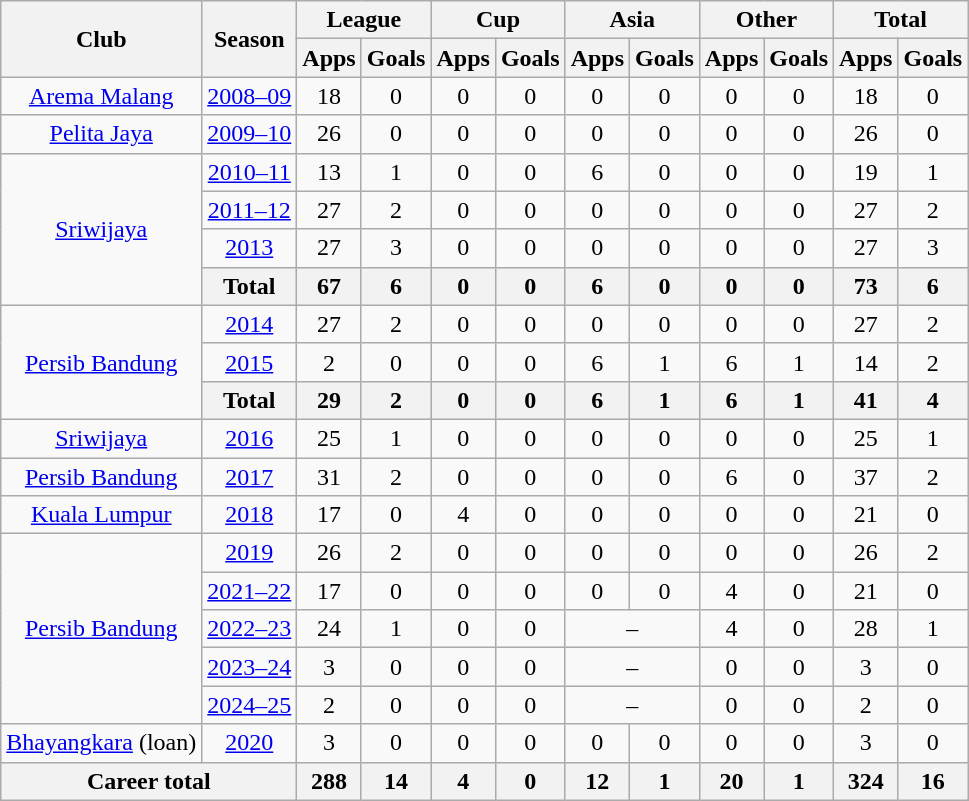<table class="wikitable" style="text-align:center">
<tr>
<th rowspan="2">Club</th>
<th rowspan="2">Season</th>
<th colspan="2">League</th>
<th colspan="2">Cup</th>
<th colspan="2">Asia</th>
<th colspan="2">Other</th>
<th colspan="2">Total</th>
</tr>
<tr>
<th>Apps</th>
<th>Goals</th>
<th>Apps</th>
<th>Goals</th>
<th>Apps</th>
<th>Goals</th>
<th>Apps</th>
<th>Goals</th>
<th>Apps</th>
<th>Goals</th>
</tr>
<tr>
<td rowspan="1" valign="center"><a href='#'>Arema Malang</a></td>
<td><a href='#'>2008–09</a></td>
<td>18</td>
<td>0</td>
<td>0</td>
<td>0</td>
<td>0</td>
<td>0</td>
<td>0</td>
<td>0</td>
<td>18</td>
<td>0</td>
</tr>
<tr>
<td rowspan="1" valign="center"><a href='#'>Pelita Jaya</a></td>
<td><a href='#'>2009–10</a></td>
<td>26</td>
<td>0</td>
<td>0</td>
<td>0</td>
<td>0</td>
<td>0</td>
<td>0</td>
<td>0</td>
<td>26</td>
<td>0</td>
</tr>
<tr>
<td rowspan="4" valign="center"><a href='#'>Sriwijaya</a></td>
<td><a href='#'>2010–11</a></td>
<td>13</td>
<td>1</td>
<td>0</td>
<td>0</td>
<td>6</td>
<td>0</td>
<td>0</td>
<td>0</td>
<td>19</td>
<td>1</td>
</tr>
<tr>
<td><a href='#'>2011–12</a></td>
<td>27</td>
<td>2</td>
<td>0</td>
<td>0</td>
<td>0</td>
<td>0</td>
<td>0</td>
<td>0</td>
<td>27</td>
<td>2</td>
</tr>
<tr>
<td><a href='#'>2013</a></td>
<td>27</td>
<td>3</td>
<td>0</td>
<td>0</td>
<td>0</td>
<td>0</td>
<td>0</td>
<td>0</td>
<td>27</td>
<td>3</td>
</tr>
<tr>
<th colspan="1">Total</th>
<th>67</th>
<th>6</th>
<th>0</th>
<th>0</th>
<th>6</th>
<th>0</th>
<th>0</th>
<th>0</th>
<th>73</th>
<th>6</th>
</tr>
<tr>
<td rowspan="3" valign="center"><a href='#'>Persib Bandung</a></td>
<td><a href='#'>2014</a></td>
<td>27</td>
<td>2</td>
<td>0</td>
<td>0</td>
<td>0</td>
<td>0</td>
<td>0</td>
<td>0</td>
<td>27</td>
<td>2</td>
</tr>
<tr>
<td><a href='#'>2015</a></td>
<td>2</td>
<td>0</td>
<td>0</td>
<td>0</td>
<td>6</td>
<td>1</td>
<td>6</td>
<td>1</td>
<td>14</td>
<td>2</td>
</tr>
<tr>
<th colspan="1">Total</th>
<th>29</th>
<th>2</th>
<th>0</th>
<th>0</th>
<th>6</th>
<th>1</th>
<th>6</th>
<th>1</th>
<th>41</th>
<th>4</th>
</tr>
<tr>
<td rowspan="1" valign="center"><a href='#'>Sriwijaya</a></td>
<td><a href='#'>2016</a></td>
<td>25</td>
<td>1</td>
<td>0</td>
<td>0</td>
<td>0</td>
<td>0</td>
<td>0</td>
<td>0</td>
<td>25</td>
<td>1</td>
</tr>
<tr>
<td rowspan="1" valign="center"><a href='#'>Persib Bandung</a></td>
<td><a href='#'>2017</a></td>
<td>31</td>
<td>2</td>
<td>0</td>
<td>0</td>
<td>0</td>
<td>0</td>
<td>6</td>
<td>0</td>
<td>37</td>
<td>2</td>
</tr>
<tr>
<td><a href='#'>Kuala Lumpur</a></td>
<td><a href='#'>2018</a></td>
<td>17</td>
<td>0</td>
<td>4</td>
<td>0</td>
<td>0</td>
<td>0</td>
<td>0</td>
<td>0</td>
<td>21</td>
<td>0</td>
</tr>
<tr>
<td rowspan="5" valign="center"><a href='#'>Persib Bandung</a></td>
<td><a href='#'>2019</a></td>
<td>26</td>
<td>2</td>
<td>0</td>
<td>0</td>
<td>0</td>
<td>0</td>
<td>0</td>
<td>0</td>
<td>26</td>
<td>2</td>
</tr>
<tr>
<td><a href='#'>2021–22</a></td>
<td>17</td>
<td>0</td>
<td>0</td>
<td>0</td>
<td>0</td>
<td>0</td>
<td>4</td>
<td>0</td>
<td>21</td>
<td>0</td>
</tr>
<tr>
<td><a href='#'>2022–23</a></td>
<td>24</td>
<td>1</td>
<td>0</td>
<td>0</td>
<td colspan="2">–</td>
<td>4</td>
<td>0</td>
<td>28</td>
<td>1</td>
</tr>
<tr>
<td><a href='#'>2023–24</a></td>
<td>3</td>
<td>0</td>
<td>0</td>
<td>0</td>
<td colspan="2">–</td>
<td>0</td>
<td>0</td>
<td>3</td>
<td>0</td>
</tr>
<tr>
<td><a href='#'>2024–25</a></td>
<td>2</td>
<td>0</td>
<td>0</td>
<td>0</td>
<td colspan="2">–</td>
<td>0</td>
<td>0</td>
<td>2</td>
<td>0</td>
</tr>
<tr>
<td rowspan="1" valign="center"><a href='#'>Bhayangkara</a> (loan)</td>
<td><a href='#'>2020</a></td>
<td>3</td>
<td>0</td>
<td>0</td>
<td>0</td>
<td>0</td>
<td>0</td>
<td>0</td>
<td>0</td>
<td>3</td>
<td>0</td>
</tr>
<tr>
<th colspan="2">Career total</th>
<th>288</th>
<th>14</th>
<th>4</th>
<th>0</th>
<th>12</th>
<th>1</th>
<th>20</th>
<th>1</th>
<th>324</th>
<th>16</th>
</tr>
</table>
